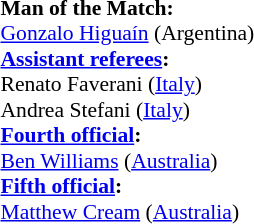<table width=50% style="font-size:90%">
<tr>
<td><br><strong>Man of the Match:</strong>
<br><a href='#'>Gonzalo Higuaín</a> (Argentina)<br><strong><a href='#'>Assistant referees</a>:</strong>
<br>Renato Faverani (<a href='#'>Italy</a>)
<br>Andrea Stefani (<a href='#'>Italy</a>)
<br><strong><a href='#'>Fourth official</a>:</strong>
<br><a href='#'>Ben Williams</a> (<a href='#'>Australia</a>)
<br><strong><a href='#'>Fifth official</a>:</strong>
<br><a href='#'>Matthew Cream</a> (<a href='#'>Australia</a>)</td>
</tr>
</table>
